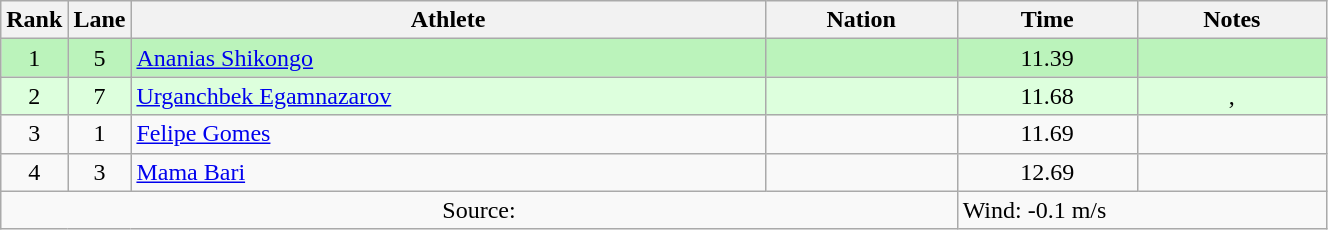<table class="wikitable sortable" style="text-align:center;width: 70%;">
<tr>
<th scope="col" style="width: 15px;">Rank</th>
<th scope="col" style="width: 15px;">Lane</th>
<th scope="col">Athlete</th>
<th scope="col">Nation</th>
<th scope="col">Time</th>
<th scope="col">Notes</th>
</tr>
<tr bgcolor=bbf3bb>
<td>1</td>
<td>5</td>
<td align=left><a href='#'>Ananias Shikongo</a><br></td>
<td align=left></td>
<td>11.39</td>
<td></td>
</tr>
<tr bgcolor=ddffdd>
<td>2</td>
<td>7</td>
<td align=left><a href='#'>Urganchbek Egamnazarov</a><br></td>
<td align=left></td>
<td>11.68</td>
<td>, </td>
</tr>
<tr>
<td>3</td>
<td>1</td>
<td align=left><a href='#'>Felipe Gomes</a><br></td>
<td align=left></td>
<td>11.69</td>
<td></td>
</tr>
<tr>
<td>4</td>
<td>3</td>
<td align=left><a href='#'>Mama Bari</a><br></td>
<td align=left></td>
<td>12.69</td>
<td></td>
</tr>
<tr class="sortbottom">
<td colspan="4">Source:</td>
<td colspan="2" style="text-align:left;">Wind: -0.1 m/s</td>
</tr>
</table>
